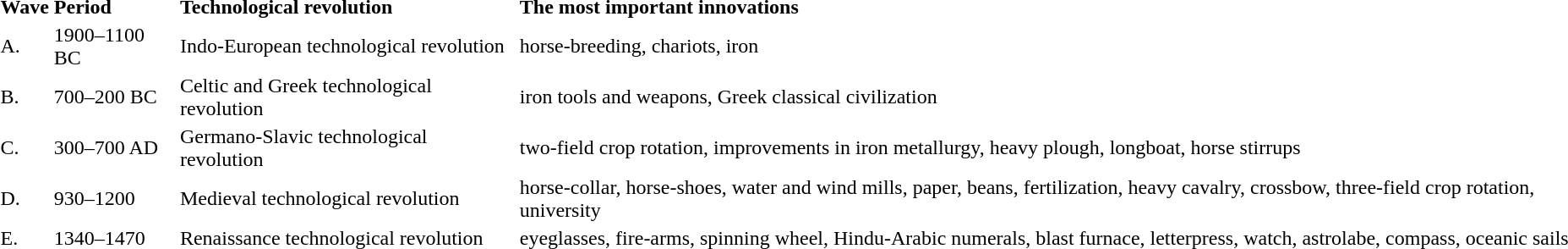<table ->
<tr>
<td><strong>Wave</strong></td>
<td><strong> Period</strong></td>
<td><strong>Technological revolution</strong></td>
<td><strong>The most important innovations</strong></td>
</tr>
<tr>
<td>A.</td>
<td>1900–1100 BC</td>
<td>Indo-European  technological revolution</td>
<td>horse-breeding, chariots, iron</td>
</tr>
<tr>
<td>B.</td>
<td>700–200 BC</td>
<td>Celtic and Greek technological revolution</td>
<td>iron tools and weapons, Greek classical civilization</td>
</tr>
<tr>
<td>C.</td>
<td>300–700 AD</td>
<td>Germano-Slavic technological revolution</td>
<td>two-field crop rotation,  improvements in iron metallurgy, heavy plough, longboat, horse stirrups</td>
</tr>
<tr>
<td>D.</td>
<td>930–1200</td>
<td>Medieval technological revolution</td>
<td>horse-collar,  horse-shoes, water and wind mills, paper, beans, fertilization, heavy  cavalry, crossbow, three-field crop rotation, university</td>
</tr>
<tr>
<td>E.</td>
<td>1340–1470</td>
<td>Renaissance technological revolution</td>
<td>eyeglasses, fire-arms, spinning wheel, Hindu-Arabic numerals, blast furnace, letterpress, watch, astrolabe, compass, oceanic sails</td>
</tr>
<tr>
</tr>
</table>
